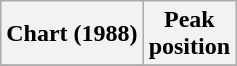<table class="wikitable">
<tr>
<th>Chart (1988)</th>
<th>Peak<br>position</th>
</tr>
<tr>
</tr>
</table>
